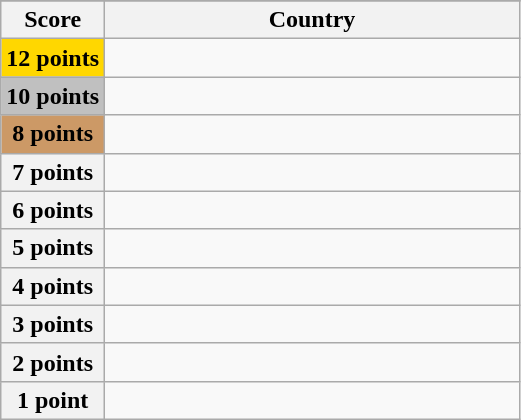<table class="wikitable">
<tr>
</tr>
<tr>
<th scope="col" width="20%">Score</th>
<th scope="col">Country</th>
</tr>
<tr>
<th scope="row" style="background:gold">12 points</th>
<td></td>
</tr>
<tr>
<th scope="row" style="background:silver">10 points</th>
<td></td>
</tr>
<tr>
<th scope="row" style="background:#CC9966">8 points</th>
<td></td>
</tr>
<tr>
<th scope="row">7 points</th>
<td></td>
</tr>
<tr>
<th scope="row">6 points</th>
<td></td>
</tr>
<tr>
<th scope="row">5 points</th>
<td></td>
</tr>
<tr>
<th scope="row">4 points</th>
<td></td>
</tr>
<tr>
<th scope="row">3 points</th>
<td></td>
</tr>
<tr>
<th scope="row">2 points</th>
<td></td>
</tr>
<tr>
<th scope="row">1 point</th>
<td></td>
</tr>
</table>
